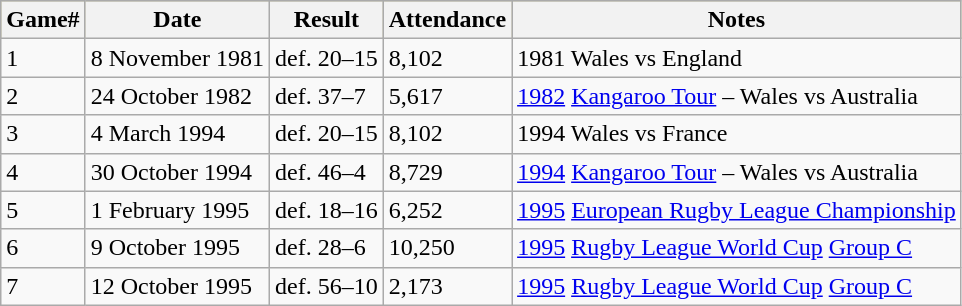<table class="wikitable">
<tr style="background:#bdb76b;">
<th>Game#</th>
<th>Date</th>
<th>Result</th>
<th>Attendance</th>
<th>Notes</th>
</tr>
<tr>
<td>1</td>
<td>8 November 1981</td>
<td> def.  20–15</td>
<td>8,102</td>
<td>1981 Wales vs England</td>
</tr>
<tr>
<td>2</td>
<td>24 October 1982</td>
<td> def.  37–7</td>
<td>5,617</td>
<td><a href='#'>1982</a> <a href='#'>Kangaroo Tour</a> – Wales vs Australia</td>
</tr>
<tr>
<td>3</td>
<td>4 March 1994</td>
<td> def.  20–15</td>
<td>8,102</td>
<td>1994 Wales vs France</td>
</tr>
<tr>
<td>4</td>
<td>30 October 1994</td>
<td> def.  46–4</td>
<td>8,729</td>
<td><a href='#'>1994</a> <a href='#'>Kangaroo Tour</a> – Wales vs Australia</td>
</tr>
<tr>
<td>5</td>
<td>1 February 1995</td>
<td> def.  18–16</td>
<td>6,252</td>
<td><a href='#'>1995</a> <a href='#'>European Rugby League Championship</a></td>
</tr>
<tr>
<td>6</td>
<td>9 October 1995</td>
<td> def.  28–6</td>
<td>10,250</td>
<td><a href='#'>1995</a> <a href='#'>Rugby League World Cup</a> <a href='#'>Group C</a></td>
</tr>
<tr>
<td>7</td>
<td>12 October 1995</td>
<td> def.  56–10</td>
<td>2,173</td>
<td><a href='#'>1995</a> <a href='#'>Rugby League World Cup</a> <a href='#'>Group C</a></td>
</tr>
</table>
